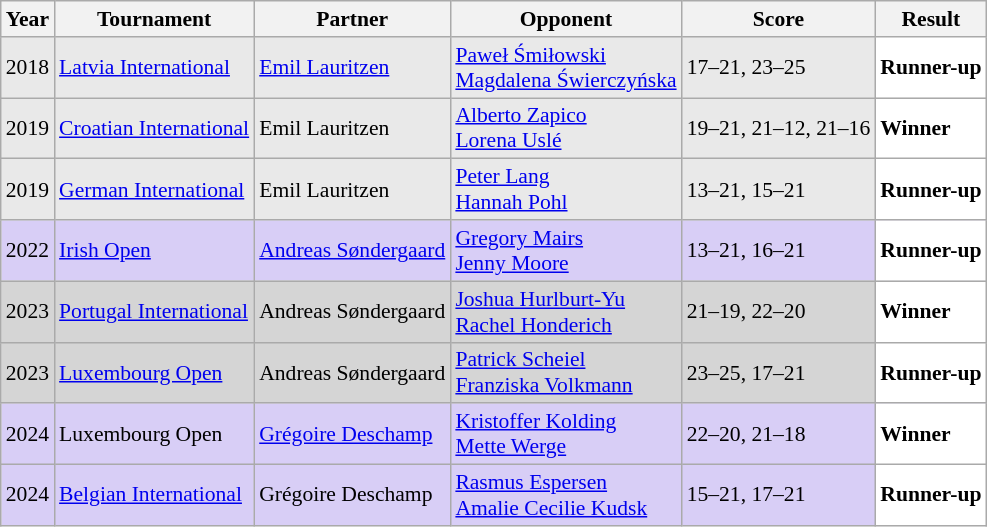<table class="sortable wikitable" style="font-size: 90%;">
<tr>
<th>Year</th>
<th>Tournament</th>
<th>Partner</th>
<th>Opponent</th>
<th>Score</th>
<th>Result</th>
</tr>
<tr style="background:#E9E9E9">
<td align="center">2018</td>
<td align="left"><a href='#'>Latvia International</a></td>
<td align="left"> <a href='#'>Emil Lauritzen</a></td>
<td align="left"> <a href='#'>Paweł Śmiłowski</a><br> <a href='#'>Magdalena Świerczyńska</a></td>
<td align="left">17–21, 23–25</td>
<td style="text-align:left; background:white"> <strong>Runner-up</strong></td>
</tr>
<tr style="background:#E9E9E9">
<td align="center">2019</td>
<td align="left"><a href='#'>Croatian International</a></td>
<td align="left"> Emil Lauritzen</td>
<td align="left"> <a href='#'>Alberto Zapico</a><br> <a href='#'>Lorena Uslé</a></td>
<td align="left">19–21, 21–12, 21–16</td>
<td style="text-align:left; background:white"> <strong>Winner</strong></td>
</tr>
<tr style="background:#E9E9E9">
<td align="center">2019</td>
<td align="left"><a href='#'>German International</a></td>
<td align="left"> Emil Lauritzen</td>
<td align="left"> <a href='#'>Peter Lang</a><br> <a href='#'>Hannah Pohl</a></td>
<td align="left">13–21, 15–21</td>
<td style="text-align:left; background:white"> <strong>Runner-up</strong></td>
</tr>
<tr style="background:#D8CEF6">
<td align="center">2022</td>
<td align="left"><a href='#'>Irish Open</a></td>
<td align="left"> <a href='#'>Andreas Søndergaard</a></td>
<td align="left"> <a href='#'>Gregory Mairs</a><br> <a href='#'>Jenny Moore</a></td>
<td align="left">13–21, 16–21</td>
<td style="text-align:left; background:white"> <strong>Runner-up</strong></td>
</tr>
<tr style="background:#D5D5D5">
<td align="center">2023</td>
<td align="left"><a href='#'>Portugal International</a></td>
<td align="left"> Andreas Søndergaard</td>
<td align="left"> <a href='#'>Joshua Hurlburt-Yu</a><br> <a href='#'>Rachel Honderich</a></td>
<td align="left">21–19, 22–20</td>
<td style="text-align:left; background:white"> <strong>Winner</strong></td>
</tr>
<tr style="background:#D5D5D5">
<td align="center">2023</td>
<td align="left"><a href='#'>Luxembourg Open</a></td>
<td align="left"> Andreas Søndergaard</td>
<td align="left"> <a href='#'>Patrick Scheiel</a><br> <a href='#'>Franziska Volkmann</a></td>
<td align="left">23–25, 17–21</td>
<td style="text-align:left; background:white"> <strong>Runner-up</strong></td>
</tr>
<tr style="background:#D8CEF6">
<td align="center">2024</td>
<td align="left">Luxembourg Open</td>
<td align="left"> <a href='#'>Grégoire Deschamp</a></td>
<td align="left"> <a href='#'>Kristoffer Kolding</a> <br>  <a href='#'>Mette Werge</a></td>
<td align="left">22–20, 21–18</td>
<td style="text-align:left; background:white"> <strong>Winner</strong></td>
</tr>
<tr style="background:#D8CEF6">
<td align="center">2024</td>
<td align="left"><a href='#'>Belgian International</a></td>
<td align="left"> Grégoire Deschamp</td>
<td align="left"> <a href='#'>Rasmus Espersen</a> <br>  <a href='#'>Amalie Cecilie Kudsk</a></td>
<td align="left">15–21, 17–21</td>
<td style="text-align:left; background:white"> <strong>Runner-up</strong></td>
</tr>
</table>
